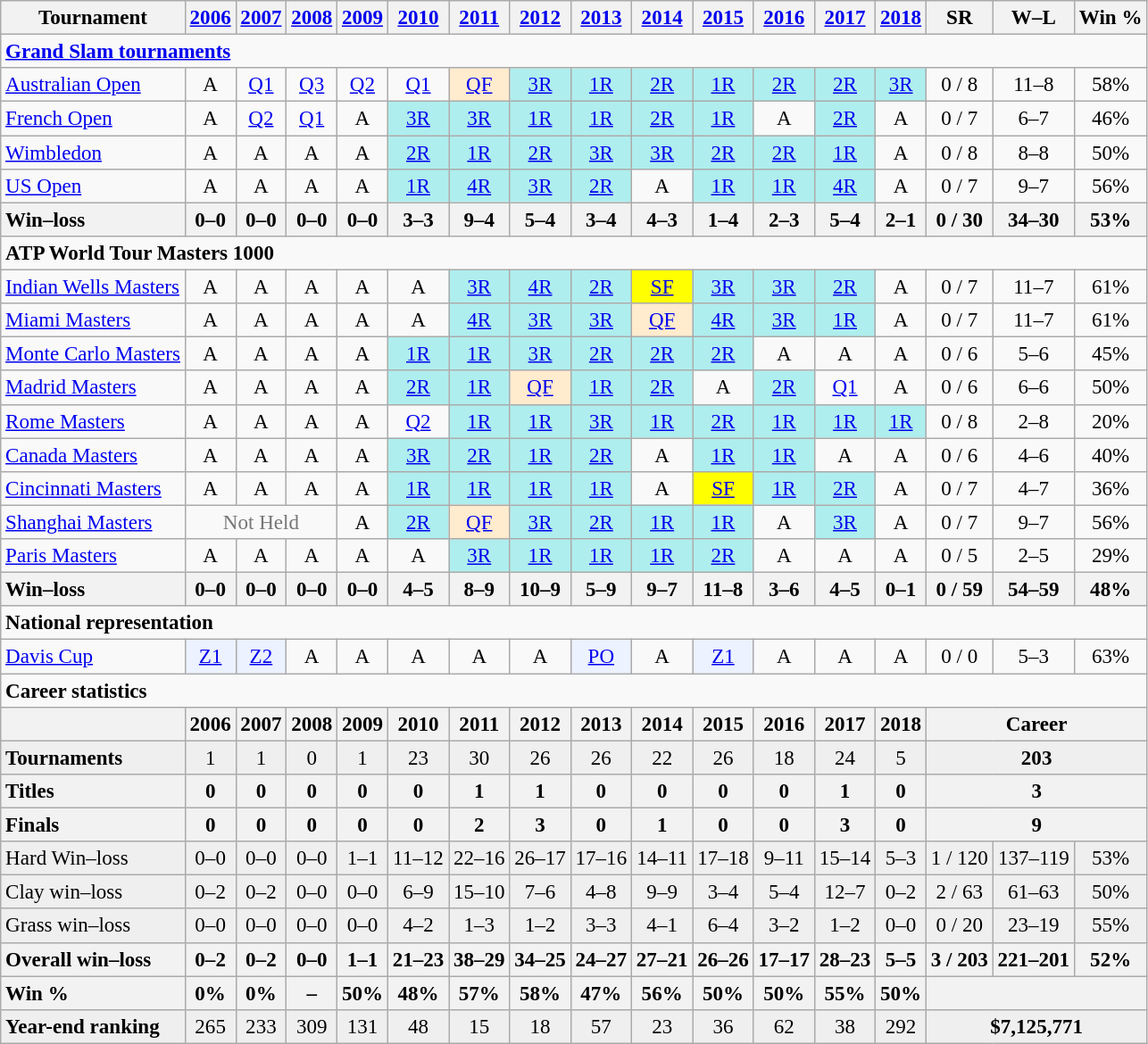<table class=wikitable style=text-align:center;font-size:96%>
<tr>
<th>Tournament</th>
<th><a href='#'>2006</a></th>
<th><a href='#'>2007</a></th>
<th><a href='#'>2008</a></th>
<th><a href='#'>2009</a></th>
<th><a href='#'>2010</a></th>
<th><a href='#'>2011</a></th>
<th><a href='#'>2012</a></th>
<th><a href='#'>2013</a></th>
<th><a href='#'>2014</a></th>
<th><a href='#'>2015</a></th>
<th><a href='#'>2016</a></th>
<th><a href='#'>2017</a></th>
<th><a href='#'>2018</a></th>
<th>SR</th>
<th>W–L</th>
<th>Win %</th>
</tr>
<tr>
<td colspan=20 align=left><a href='#'><strong>Grand Slam tournaments</strong></a></td>
</tr>
<tr>
<td align=left><a href='#'>Australian Open</a></td>
<td>A</td>
<td><a href='#'>Q1</a></td>
<td><a href='#'>Q3</a></td>
<td><a href='#'>Q2</a></td>
<td><a href='#'>Q1</a></td>
<td bgcolor=ffebcd><a href='#'>QF</a></td>
<td bgcolor=afeeee><a href='#'>3R</a></td>
<td bgcolor=afeeee><a href='#'>1R</a></td>
<td bgcolor=afeeee><a href='#'>2R</a></td>
<td bgcolor=afeeee><a href='#'>1R</a></td>
<td bgcolor=afeeee><a href='#'>2R</a></td>
<td bgcolor=afeeee><a href='#'>2R</a></td>
<td bgcolor=afeeee><a href='#'>3R</a></td>
<td>0 / 8</td>
<td>11–8</td>
<td>58%</td>
</tr>
<tr>
<td align=left><a href='#'>French Open</a></td>
<td>A</td>
<td><a href='#'>Q2</a></td>
<td><a href='#'>Q1</a></td>
<td>A</td>
<td bgcolor=afeeee><a href='#'>3R</a></td>
<td bgcolor=afeeee><a href='#'>3R</a></td>
<td bgcolor=afeeee><a href='#'>1R</a></td>
<td bgcolor=afeeee><a href='#'>1R</a></td>
<td bgcolor=afeeee><a href='#'>2R</a></td>
<td bgcolor=afeeee><a href='#'>1R</a></td>
<td>A</td>
<td bgcolor=afeeee><a href='#'>2R</a></td>
<td>A</td>
<td>0 / 7</td>
<td>6–7</td>
<td>46%</td>
</tr>
<tr>
<td align=left><a href='#'>Wimbledon</a></td>
<td>A</td>
<td>A</td>
<td>A</td>
<td>A</td>
<td bgcolor=afeeee><a href='#'>2R</a></td>
<td bgcolor=afeeee><a href='#'>1R</a></td>
<td bgcolor=afeeee><a href='#'>2R</a></td>
<td bgcolor=afeeee><a href='#'>3R</a></td>
<td bgcolor=afeeee><a href='#'>3R</a></td>
<td bgcolor=afeeee><a href='#'>2R</a></td>
<td bgcolor=afeeee><a href='#'>2R</a></td>
<td bgcolor=afeeee><a href='#'>1R</a></td>
<td>A</td>
<td>0 / 8</td>
<td>8–8</td>
<td>50%</td>
</tr>
<tr>
<td align=left><a href='#'>US Open</a></td>
<td>A</td>
<td>A</td>
<td>A</td>
<td>A</td>
<td bgcolor=afeeee><a href='#'>1R</a></td>
<td bgcolor=afeeee><a href='#'>4R</a></td>
<td bgcolor=afeeee><a href='#'>3R</a></td>
<td bgcolor=afeeee><a href='#'>2R</a></td>
<td>A</td>
<td bgcolor=afeeee><a href='#'>1R</a></td>
<td bgcolor=afeeee><a href='#'>1R</a></td>
<td bgcolor=afeeee><a href='#'>4R</a></td>
<td>A</td>
<td>0 / 7</td>
<td>9–7</td>
<td>56%</td>
</tr>
<tr>
<th style=text-align:left>Win–loss</th>
<th>0–0</th>
<th>0–0</th>
<th>0–0</th>
<th>0–0</th>
<th>3–3</th>
<th>9–4</th>
<th>5–4</th>
<th>3–4</th>
<th>4–3</th>
<th>1–4</th>
<th>2–3</th>
<th>5–4</th>
<th>2–1</th>
<th>0 / 30</th>
<th>34–30</th>
<th>53%</th>
</tr>
<tr>
<td colspan=20 align=left><strong>ATP World Tour Masters 1000</strong></td>
</tr>
<tr>
<td align=left><a href='#'>Indian Wells Masters</a></td>
<td>A</td>
<td>A</td>
<td>A</td>
<td>A</td>
<td>A</td>
<td bgcolor=afeeee><a href='#'>3R</a></td>
<td bgcolor=afeeee><a href='#'>4R</a></td>
<td bgcolor=afeeee><a href='#'>2R</a></td>
<td bgcolor=yellow><a href='#'>SF</a></td>
<td bgcolor=afeeee><a href='#'>3R</a></td>
<td bgcolor=afeeee><a href='#'>3R</a></td>
<td bgcolor=afeeee><a href='#'>2R</a></td>
<td>A</td>
<td>0 / 7</td>
<td>11–7</td>
<td>61%</td>
</tr>
<tr>
<td align=left><a href='#'>Miami Masters</a></td>
<td>A</td>
<td>A</td>
<td>A</td>
<td>A</td>
<td>A</td>
<td bgcolor=afeeee><a href='#'>4R</a></td>
<td bgcolor=afeeee><a href='#'>3R</a></td>
<td bgcolor=afeeee><a href='#'>3R</a></td>
<td bgcolor=ffebcd><a href='#'>QF</a></td>
<td bgcolor=afeeee><a href='#'>4R</a></td>
<td bgcolor=afeeee><a href='#'>3R</a></td>
<td bgcolor=afeeee><a href='#'>1R</a></td>
<td>A</td>
<td>0 / 7</td>
<td>11–7</td>
<td>61%</td>
</tr>
<tr>
<td align=left><a href='#'>Monte Carlo Masters</a></td>
<td>A</td>
<td>A</td>
<td>A</td>
<td>A</td>
<td bgcolor=afeeee><a href='#'>1R</a></td>
<td bgcolor=afeeee><a href='#'>1R</a></td>
<td bgcolor=afeeee><a href='#'>3R</a></td>
<td bgcolor=afeeee><a href='#'>2R</a></td>
<td bgcolor=afeeee><a href='#'>2R</a></td>
<td bgcolor=afeeee><a href='#'>2R</a></td>
<td>A</td>
<td>A</td>
<td>A</td>
<td>0 / 6</td>
<td>5–6</td>
<td>45%</td>
</tr>
<tr>
<td align=left><a href='#'>Madrid Masters</a></td>
<td>A</td>
<td>A</td>
<td>A</td>
<td>A</td>
<td bgcolor=afeeee><a href='#'>2R</a></td>
<td bgcolor=afeeee><a href='#'>1R</a></td>
<td bgcolor=ffebcd><a href='#'>QF</a></td>
<td bgcolor=afeeee><a href='#'>1R</a></td>
<td bgcolor=afeeee><a href='#'>2R</a></td>
<td>A</td>
<td bgcolor=afeeee><a href='#'>2R</a></td>
<td><a href='#'>Q1</a></td>
<td>A</td>
<td>0 / 6</td>
<td>6–6</td>
<td>50%</td>
</tr>
<tr>
<td align=left><a href='#'>Rome Masters</a></td>
<td>A</td>
<td>A</td>
<td>A</td>
<td>A</td>
<td><a href='#'>Q2</a></td>
<td bgcolor=afeeee><a href='#'>1R</a></td>
<td bgcolor=afeeee><a href='#'>1R</a></td>
<td bgcolor=afeeee><a href='#'>3R</a></td>
<td bgcolor=afeeee><a href='#'>1R</a></td>
<td bgcolor=afeeee><a href='#'>2R</a></td>
<td bgcolor=afeeee><a href='#'>1R</a></td>
<td bgcolor=afeeee><a href='#'>1R</a></td>
<td bgcolor=afeeee><a href='#'>1R</a></td>
<td>0 / 8</td>
<td>2–8</td>
<td>20%</td>
</tr>
<tr>
<td align=left><a href='#'>Canada Masters</a></td>
<td>A</td>
<td>A</td>
<td>A</td>
<td>A</td>
<td bgcolor=afeeee><a href='#'>3R</a></td>
<td bgcolor=afeeee><a href='#'>2R</a></td>
<td bgcolor=afeeee><a href='#'>1R</a></td>
<td bgcolor=afeeee><a href='#'>2R</a></td>
<td>A</td>
<td bgcolor=afeeee><a href='#'>1R</a></td>
<td bgcolor=afeeee><a href='#'>1R</a></td>
<td>A</td>
<td>A</td>
<td>0 / 6</td>
<td>4–6</td>
<td>40%</td>
</tr>
<tr>
<td align=left><a href='#'>Cincinnati Masters</a></td>
<td>A</td>
<td>A</td>
<td>A</td>
<td>A</td>
<td bgcolor=afeeee><a href='#'>1R</a></td>
<td bgcolor=afeeee><a href='#'>1R</a></td>
<td bgcolor=afeeee><a href='#'>1R</a></td>
<td bgcolor=afeeee><a href='#'>1R</a></td>
<td>A</td>
<td bgcolor=yellow><a href='#'>SF</a></td>
<td bgcolor=afeeee><a href='#'>1R</a></td>
<td bgcolor=afeeee><a href='#'>2R</a></td>
<td>A</td>
<td>0 / 7</td>
<td>4–7</td>
<td>36%</td>
</tr>
<tr>
<td align=left><a href='#'>Shanghai Masters</a></td>
<td colspan=3 style=color:#767676>Not Held</td>
<td>A</td>
<td bgcolor=afeeee><a href='#'>2R</a></td>
<td bgcolor=ffebcd><a href='#'>QF</a></td>
<td bgcolor=afeeee><a href='#'>3R</a></td>
<td bgcolor=afeeee><a href='#'>2R</a></td>
<td bgcolor=afeeee><a href='#'>1R</a></td>
<td bgcolor=afeeee><a href='#'>1R</a></td>
<td>A</td>
<td bgcolor=afeeee><a href='#'>3R</a></td>
<td>A</td>
<td>0 / 7</td>
<td>9–7</td>
<td>56%</td>
</tr>
<tr>
<td align=left><a href='#'>Paris Masters</a></td>
<td>A</td>
<td>A</td>
<td>A</td>
<td>A</td>
<td>A</td>
<td bgcolor=afeeee><a href='#'>3R</a></td>
<td bgcolor=afeeee><a href='#'>1R</a></td>
<td bgcolor=afeeee><a href='#'>1R</a></td>
<td bgcolor=afeeee><a href='#'>1R</a></td>
<td bgcolor=afeeee><a href='#'>2R</a></td>
<td>A</td>
<td>A</td>
<td>A</td>
<td>0 / 5</td>
<td>2–5</td>
<td>29%</td>
</tr>
<tr>
<th style=text-align:left>Win–loss</th>
<th>0–0</th>
<th>0–0</th>
<th>0–0</th>
<th>0–0</th>
<th>4–5</th>
<th>8–9</th>
<th>10–9</th>
<th>5–9</th>
<th>9–7</th>
<th>11–8</th>
<th>3–6</th>
<th>4–5</th>
<th>0–1</th>
<th>0 / 59</th>
<th>54–59</th>
<th>48%</th>
</tr>
<tr>
<td colspan=20 align=left><strong>National representation</strong></td>
</tr>
<tr>
<td align=left><a href='#'>Davis Cup</a></td>
<td bgcolor=ecf2ff><a href='#'>Z1</a></td>
<td bgcolor=ecf2ff><a href='#'>Z2</a></td>
<td>A</td>
<td>A</td>
<td>A</td>
<td>A</td>
<td>A</td>
<td bgcolor=ecf2ff><a href='#'>PO</a></td>
<td>A</td>
<td bgcolor=ecf2ff><a href='#'>Z1</a></td>
<td>A</td>
<td>A</td>
<td>A</td>
<td>0 / 0</td>
<td>5–3</td>
<td>63%</td>
</tr>
<tr>
<td colspan=20 align=left><strong>Career statistics</strong></td>
</tr>
<tr>
<th></th>
<th>2006</th>
<th>2007</th>
<th>2008</th>
<th>2009</th>
<th>2010</th>
<th>2011</th>
<th>2012</th>
<th>2013</th>
<th>2014</th>
<th>2015</th>
<th>2016</th>
<th>2017</th>
<th>2018</th>
<th colspan=3>Career</th>
</tr>
<tr bgcolor=efefef>
<td align=left><strong>Tournaments</strong></td>
<td>1</td>
<td>1</td>
<td>0</td>
<td>1</td>
<td>23</td>
<td>30</td>
<td>26</td>
<td>26</td>
<td>22</td>
<td>26</td>
<td>18</td>
<td>24</td>
<td>5</td>
<td colspan=3><strong>203</strong></td>
</tr>
<tr>
<th style=text-align:left>Titles</th>
<th>0</th>
<th>0</th>
<th>0</th>
<th>0</th>
<th>0</th>
<th>1</th>
<th>1</th>
<th>0</th>
<th>0</th>
<th>0</th>
<th>0</th>
<th>1</th>
<th>0</th>
<th colspan=3>3</th>
</tr>
<tr>
<th style=text-align:left>Finals</th>
<th>0</th>
<th>0</th>
<th>0</th>
<th>0</th>
<th>0</th>
<th>2</th>
<th>3</th>
<th>0</th>
<th>1</th>
<th>0</th>
<th>0</th>
<th>3</th>
<th>0</th>
<th colspan=3>9</th>
</tr>
<tr bgcolor=efefef>
<td align=left>Hard Win–loss</td>
<td>0–0</td>
<td>0–0</td>
<td>0–0</td>
<td>1–1</td>
<td>11–12</td>
<td>22–16</td>
<td>26–17</td>
<td>17–16</td>
<td>14–11</td>
<td>17–18</td>
<td>9–11</td>
<td>15–14</td>
<td>5–3</td>
<td>1 / 120</td>
<td>137–119</td>
<td>53%</td>
</tr>
<tr bgcolor=efefef>
<td align=left>Clay win–loss</td>
<td>0–2</td>
<td>0–2</td>
<td>0–0</td>
<td>0–0</td>
<td>6–9</td>
<td>15–10</td>
<td>7–6</td>
<td>4–8</td>
<td>9–9</td>
<td>3–4</td>
<td>5–4</td>
<td>12–7</td>
<td>0–2</td>
<td>2 / 63</td>
<td>61–63</td>
<td>50%</td>
</tr>
<tr bgcolor=efefef>
<td align=left>Grass win–loss</td>
<td>0–0</td>
<td>0–0</td>
<td>0–0</td>
<td>0–0</td>
<td>4–2</td>
<td>1–3</td>
<td>1–2</td>
<td>3–3</td>
<td>4–1</td>
<td>6–4</td>
<td>3–2</td>
<td>1–2</td>
<td>0–0</td>
<td>0 / 20</td>
<td>23–19</td>
<td>55%</td>
</tr>
<tr>
<th style=text-align:left>Overall win–loss</th>
<th>0–2</th>
<th>0–2</th>
<th>0–0</th>
<th>1–1</th>
<th>21–23</th>
<th>38–29</th>
<th>34–25</th>
<th>24–27</th>
<th>27–21</th>
<th>26–26</th>
<th>17–17</th>
<th>28–23</th>
<th>5–5</th>
<th>3 / 203</th>
<th>221–201</th>
<th>52%</th>
</tr>
<tr>
<th style=text-align:left>Win %</th>
<th>0%</th>
<th>0%</th>
<th>–</th>
<th>50%</th>
<th>48%</th>
<th>57%</th>
<th>58%</th>
<th>47%</th>
<th>56%</th>
<th>50%</th>
<th>50%</th>
<th>55%</th>
<th>50%</th>
<th colspan=3></th>
</tr>
<tr bgcolor=efefef>
<td align=left><strong>Year-end ranking</strong></td>
<td>265</td>
<td>233</td>
<td>309</td>
<td>131</td>
<td>48</td>
<td>15</td>
<td>18</td>
<td>57</td>
<td>23</td>
<td>36</td>
<td>62</td>
<td>38</td>
<td>292</td>
<td colspan=3><strong>$7,125,771 </strong></td>
</tr>
</table>
